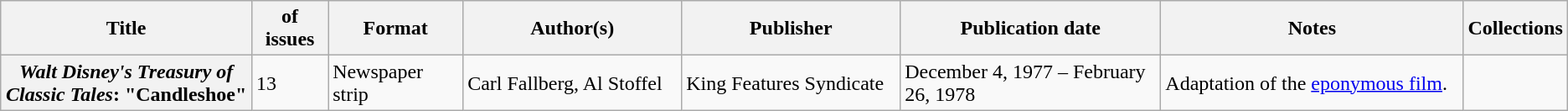<table class="wikitable">
<tr>
<th>Title</th>
<th style="width:40pt"> of issues</th>
<th style="width:75pt">Format</th>
<th style="width:125pt">Author(s)</th>
<th style="width:125pt">Publisher</th>
<th style="width:150pt">Publication date</th>
<th style="width:175pt">Notes</th>
<th>Collections</th>
</tr>
<tr>
<th><em>Walt Disney's Treasury of Classic Tales</em>: "Candleshoe"</th>
<td>13</td>
<td>Newspaper strip</td>
<td>Carl Fallberg, Al Stoffel</td>
<td>King Features Syndicate</td>
<td>December 4, 1977 – February 26, 1978</td>
<td>Adaptation of the <a href='#'>eponymous film</a>.</td>
<td></td>
</tr>
</table>
